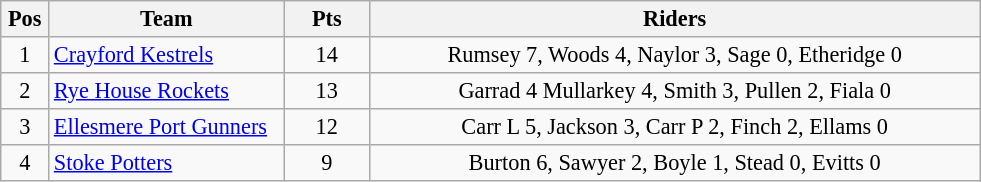<table class=wikitable style="font-size:93%;">
<tr>
<th width=25px>Pos</th>
<th width=150px>Team</th>
<th width=50px>Pts</th>
<th width=400px>Riders</th>
</tr>
<tr align=center>
<td>1</td>
<td align=left><a href='#'>Crayford Kestrels</a></td>
<td>14</td>
<td>Rumsey 7, Woods 4, Naylor 3, Sage 0, Etheridge 0</td>
</tr>
<tr align=center>
<td>2</td>
<td align=left><a href='#'>Rye House Rockets</a></td>
<td>13</td>
<td>Garrad 4 Mullarkey 4, Smith 3, Pullen 2, Fiala 0</td>
</tr>
<tr align=center>
<td>3</td>
<td align=left><a href='#'>Ellesmere Port Gunners</a></td>
<td>12</td>
<td>Carr L 5, Jackson 3, Carr P 2, Finch 2, Ellams 0</td>
</tr>
<tr align=center>
<td>4</td>
<td align=left><a href='#'>Stoke Potters</a></td>
<td>9</td>
<td>Burton 6, Sawyer 2, Boyle 1, Stead 0, Evitts 0</td>
</tr>
</table>
